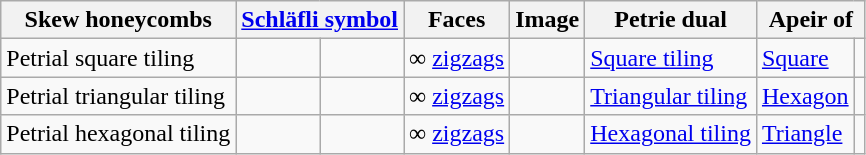<table class = "wikitable">
<tr>
<th>Skew honeycombs</th>
<th colspan = 2><a href='#'>Schläfli symbol</a></th>
<th>Faces</th>
<th>Image</th>
<th>Petrie dual</th>
<th colspan = 2>Apeir of</th>
</tr>
<tr>
<td>Petrial square tiling</td>
<td></td>
<td></td>
<td>∞ <a href='#'>zigzags</a></td>
<td></td>
<td><a href='#'>Square tiling</a></td>
<td><a href='#'>Square</a></td>
<td></td>
</tr>
<tr>
<td>Petrial triangular tiling</td>
<td></td>
<td></td>
<td>∞ <a href='#'>zigzags</a></td>
<td></td>
<td><a href='#'>Triangular tiling</a></td>
<td><a href='#'>Hexagon</a></td>
<td></td>
</tr>
<tr>
<td>Petrial hexagonal tiling</td>
<td></td>
<td></td>
<td>∞ <a href='#'>zigzags</a></td>
<td></td>
<td><a href='#'>Hexagonal tiling</a></td>
<td><a href='#'>Triangle</a></td>
<td></td>
</tr>
</table>
